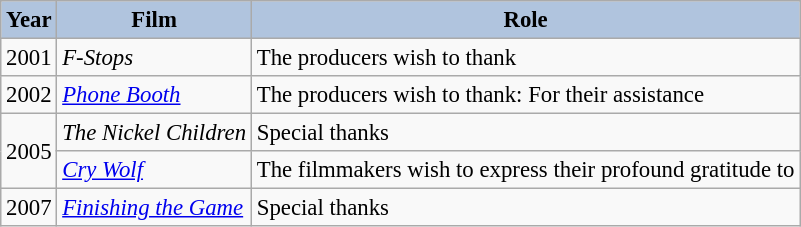<table class="wikitable" style="font-size:95%;">
<tr>
<th style="background:#B0C4DE;">Year</th>
<th style="background:#B0C4DE;">Film</th>
<th style="background:#B0C4DE;">Role</th>
</tr>
<tr>
<td>2001</td>
<td><em>F-Stops</em></td>
<td>The producers wish to thank</td>
</tr>
<tr>
<td>2002</td>
<td><em><a href='#'>Phone Booth</a></em></td>
<td>The producers wish to thank: For their assistance</td>
</tr>
<tr>
<td rowspan=2>2005</td>
<td><em>The Nickel Children</em></td>
<td>Special thanks</td>
</tr>
<tr>
<td><em><a href='#'>Cry Wolf</a></em></td>
<td>The filmmakers wish to express their profound gratitude to</td>
</tr>
<tr>
<td>2007</td>
<td><em><a href='#'>Finishing the Game</a></em></td>
<td>Special thanks</td>
</tr>
</table>
